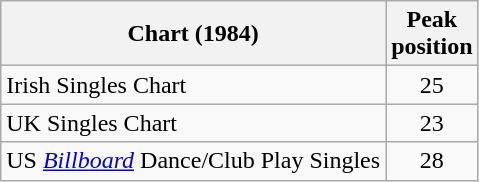<table class="wikitable sortable">
<tr>
<th>Chart (1984)</th>
<th>Peak<br>position</th>
</tr>
<tr>
<td align="left">Irish Singles Chart</td>
<td style="text-align:center;">25</td>
</tr>
<tr>
<td align="left">UK Singles Chart</td>
<td style="text-align:center;">23</td>
</tr>
<tr>
<td align="left">US <em><a href='#'>Billboard</a></em> Dance/Club Play Singles</td>
<td style="text-align:center;">28</td>
</tr>
</table>
